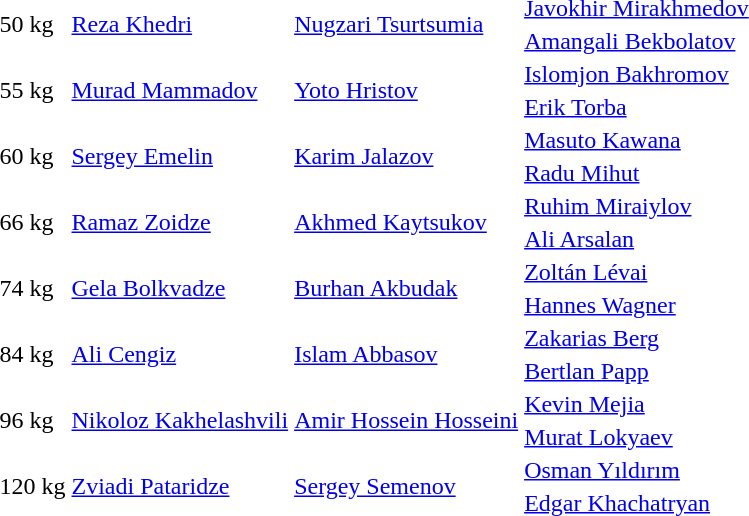<table>
<tr>
<td rowspan=2>50 kg</td>
<td rowspan=2> <a href='#'>Reza Khedri</a></td>
<td rowspan=2> <a href='#'>Nugzari Tsurtsumia</a></td>
<td> <a href='#'>Javokhir Mirakhmedov</a></td>
</tr>
<tr>
<td> <a href='#'>Amangali Bekbolatov</a></td>
</tr>
<tr>
<td rowspan=2>55 kg</td>
<td rowspan=2> <a href='#'>Murad Mammadov</a></td>
<td rowspan=2> <a href='#'>Yoto Hristov</a></td>
<td> <a href='#'>Islomjon Bakhromov</a></td>
</tr>
<tr>
<td> <a href='#'>Erik Torba</a></td>
</tr>
<tr>
<td rowspan=2>60 kg</td>
<td rowspan=2> <a href='#'>Sergey Emelin</a></td>
<td rowspan=2> <a href='#'>Karim Jalazov</a></td>
<td> <a href='#'>Masuto Kawana</a></td>
</tr>
<tr>
<td> <a href='#'>Radu Mihut</a></td>
</tr>
<tr>
<td rowspan=2>66 kg</td>
<td rowspan=2> <a href='#'>Ramaz Zoidze</a></td>
<td rowspan=2> <a href='#'>Akhmed Kaytsukov</a></td>
<td> <a href='#'>Ruhim Miraiylov</a></td>
</tr>
<tr>
<td> <a href='#'>Ali Arsalan</a></td>
</tr>
<tr>
<td rowspan=2>74 kg</td>
<td rowspan=2> <a href='#'>Gela Bolkvadze</a></td>
<td rowspan=2> <a href='#'>Burhan Akbudak</a></td>
<td> <a href='#'>Zoltán Lévai</a></td>
</tr>
<tr>
<td> <a href='#'>Hannes Wagner</a></td>
</tr>
<tr>
<td rowspan=2>84 kg</td>
<td rowspan=2> <a href='#'>Ali Cengiz</a></td>
<td rowspan=2> <a href='#'>Islam Abbasov</a></td>
<td> <a href='#'>Zakarias Berg</a></td>
</tr>
<tr>
<td> <a href='#'>Bertlan Papp</a></td>
</tr>
<tr>
<td rowspan=2>96 kg</td>
<td rowspan=2> <a href='#'>Nikoloz Kakhelashvili</a></td>
<td rowspan=2> <a href='#'>Amir Hossein Hosseini</a></td>
<td> <a href='#'>Kevin Mejia</a></td>
</tr>
<tr>
<td> <a href='#'>Murat Lokyaev</a></td>
</tr>
<tr>
<td rowspan=2>120 kg</td>
<td rowspan=2> <a href='#'>Zviadi Pataridze</a></td>
<td rowspan=2> <a href='#'>Sergey Semenov</a></td>
<td> <a href='#'>Osman Yıldırım</a></td>
</tr>
<tr>
<td> <a href='#'>Edgar Khachatryan</a></td>
</tr>
</table>
